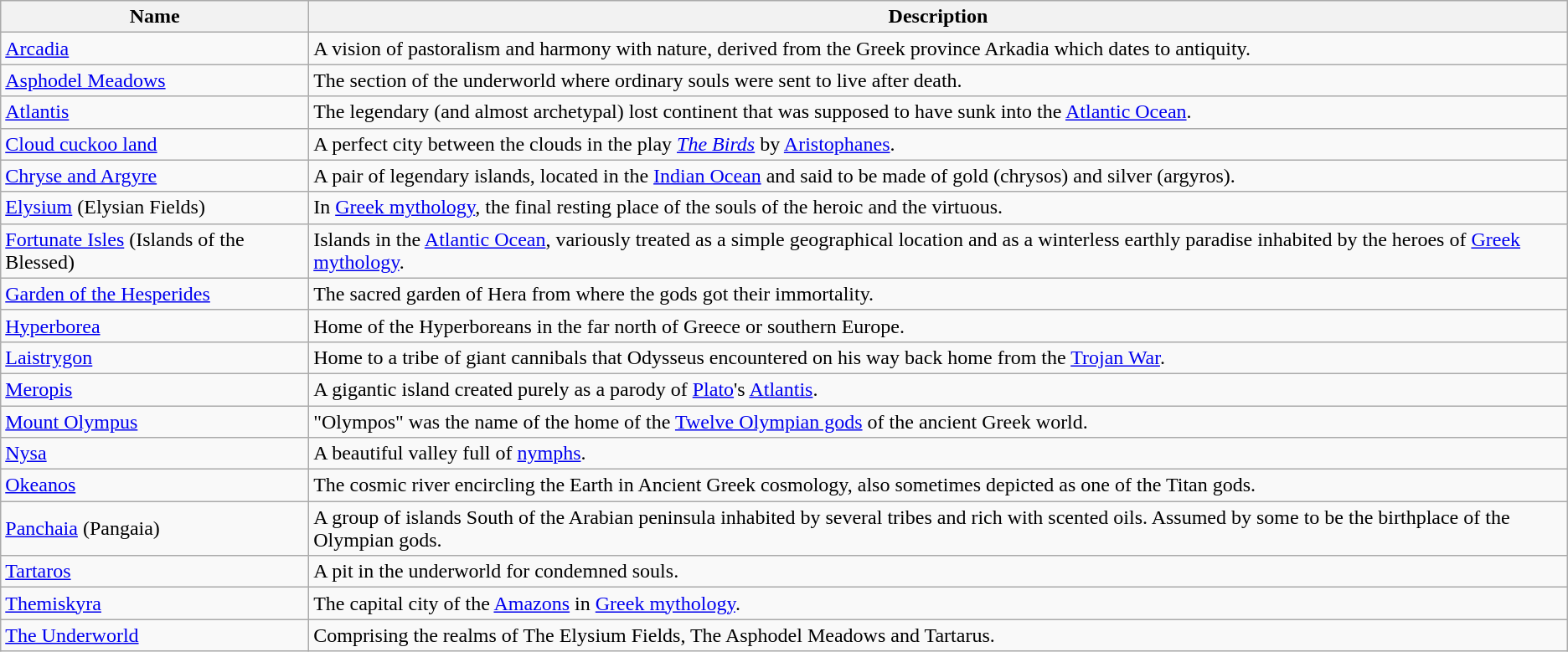<table class="wikitable">
<tr>
<th>Name</th>
<th>Description</th>
</tr>
<tr>
<td><a href='#'>Arcadia</a></td>
<td>A vision of pastoralism and harmony with nature, derived from the Greek province Arkadia which dates to antiquity.</td>
</tr>
<tr>
<td><a href='#'>Asphodel Meadows</a></td>
<td>The section of the underworld where ordinary souls were sent to live after death.</td>
</tr>
<tr>
<td><a href='#'>Atlantis</a></td>
<td>The legendary (and almost archetypal) lost continent that was supposed to have sunk into the <a href='#'>Atlantic Ocean</a>.</td>
</tr>
<tr>
<td><a href='#'>Cloud cuckoo land</a></td>
<td>A perfect city between the clouds in the play <em><a href='#'>The Birds</a></em> by <a href='#'>Aristophanes</a>.</td>
</tr>
<tr>
<td><a href='#'>Chryse and Argyre</a></td>
<td>A pair of legendary islands, located in the <a href='#'>Indian Ocean</a> and said to be made of gold (chrysos) and silver (argyros).</td>
</tr>
<tr>
<td><a href='#'>Elysium</a> (Elysian Fields)</td>
<td>In <a href='#'>Greek mythology</a>, the final resting place of the souls of the heroic and the virtuous.</td>
</tr>
<tr>
<td><a href='#'>Fortunate Isles</a> (Islands of the Blessed)</td>
<td>Islands in the <a href='#'>Atlantic Ocean</a>, variously treated as a simple geographical location and as a winterless earthly paradise inhabited by the heroes of <a href='#'>Greek mythology</a>.</td>
</tr>
<tr>
<td><a href='#'>Garden of the Hesperides</a></td>
<td>The sacred garden of Hera from where the gods got their immortality.</td>
</tr>
<tr>
<td><a href='#'>Hyperborea</a></td>
<td>Home of the Hyperboreans in the far north of Greece or southern Europe.</td>
</tr>
<tr>
<td><a href='#'>Laistrygon</a></td>
<td>Home to a tribe of giant cannibals that Odysseus encountered on his way back home from the <a href='#'>Trojan War</a>.</td>
</tr>
<tr>
<td><a href='#'>Meropis</a></td>
<td>A gigantic island created purely as a parody of <a href='#'>Plato</a>'s <a href='#'>Atlantis</a>.</td>
</tr>
<tr>
<td><a href='#'>Mount Olympus</a></td>
<td>"Olympos" was the name of the home of the <a href='#'>Twelve Olympian gods</a> of the ancient Greek world.</td>
</tr>
<tr>
<td><a href='#'>Nysa</a></td>
<td>A beautiful valley full of <a href='#'>nymphs</a>.</td>
</tr>
<tr>
<td><a href='#'>Okeanos</a></td>
<td>The cosmic river encircling the Earth in Ancient Greek cosmology, also sometimes depicted as one of the Titan gods.</td>
</tr>
<tr>
<td><a href='#'>Panchaia</a> (Pangaia)</td>
<td>A group of islands South of the Arabian peninsula inhabited by several tribes and rich with scented oils. Assumed by some to be the birthplace of the Olympian gods.</td>
</tr>
<tr>
<td><a href='#'>Tartaros</a></td>
<td>A pit in the underworld for condemned souls.</td>
</tr>
<tr>
<td><a href='#'>Themiskyra</a></td>
<td>The capital city of the <a href='#'>Amazons</a> in <a href='#'>Greek mythology</a>.</td>
</tr>
<tr>
<td><a href='#'>The Underworld</a></td>
<td>Comprising the realms of The Elysium Fields, The Asphodel Meadows and Tartarus.</td>
</tr>
</table>
